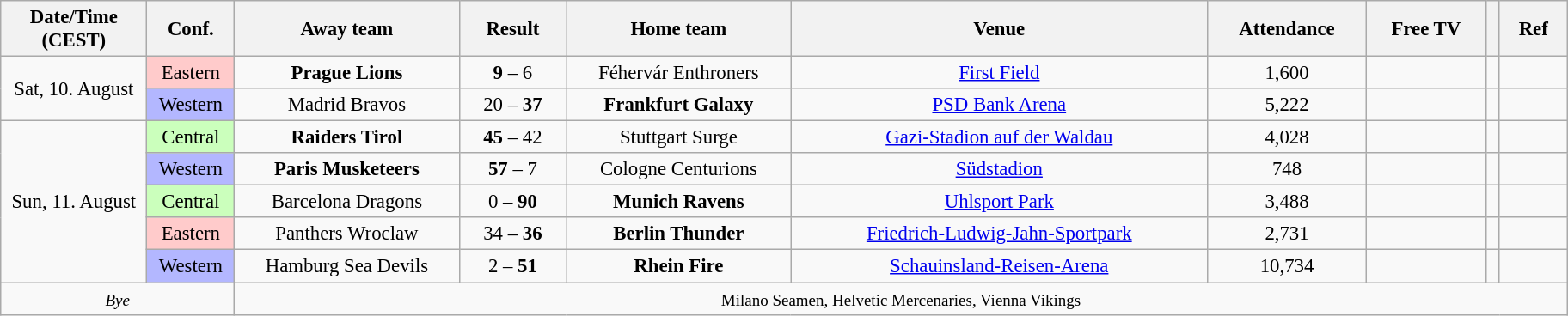<table class="mw-collapsible wikitable" style="font-size:95%; text-align:center; width:80em">
<tr>
<th style="width:7em;">Date/Time (CEST)</th>
<th style="width:4em;">Conf.</th>
<th style="width:11em;">Away team</th>
<th style="width:5em;">Result</th>
<th style="width:11em;">Home team</th>
<th>Venue</th>
<th>Attendance</th>
<th>Free TV</th>
<th></th>
<th style="width:3em;">Ref</th>
</tr>
<tr>
<td rowspan="2">Sat, 10. August<br></td>
<td style="background:#FFCBCB">Eastern</td>
<td><strong>Prague Lions</strong></td>
<td><strong>9</strong> – 6</td>
<td>Féhervár Enthroners</td>
<td><a href='#'>First Field</a></td>
<td>1,600</td>
<td></td>
<td></td>
<td></td>
</tr>
<tr>
<td style="background:#B3B7FF">Western</td>
<td>Madrid Bravos</td>
<td>20 – <strong>37</strong></td>
<td><strong>Frankfurt Galaxy</strong></td>
<td><a href='#'>PSD Bank Arena</a></td>
<td>5,222</td>
<td></td>
<td></td>
<td></td>
</tr>
<tr>
<td rowspan="5">Sun, 11. August<br></td>
<td style="background:#CBFFBC">Central</td>
<td><strong>Raiders Tirol</strong></td>
<td><strong>45</strong> – 42</td>
<td>Stuttgart Surge</td>
<td><a href='#'>Gazi-Stadion auf der Waldau</a></td>
<td>4,028</td>
<td></td>
<td></td>
<td></td>
</tr>
<tr>
<td style="background:#B3B7FF">Western</td>
<td><strong>Paris Musketeers</strong></td>
<td><strong>57</strong> – 7</td>
<td>Cologne Centurions</td>
<td><a href='#'>Südstadion</a></td>
<td>748</td>
<td></td>
<td></td>
<td></td>
</tr>
<tr>
<td style="background:#CBFFBC">Central</td>
<td>Barcelona Dragons</td>
<td>0 – <strong>90</strong></td>
<td><strong>Munich Ravens</strong></td>
<td><a href='#'>Uhlsport Park</a></td>
<td>3,488</td>
<td></td>
<td></td>
<td></td>
</tr>
<tr>
<td style="background:#FFCBCB">Eastern</td>
<td>Panthers Wroclaw</td>
<td>34 – <strong>36</strong></td>
<td><strong>Berlin Thunder</strong></td>
<td><a href='#'>Friedrich-Ludwig-Jahn-Sportpark</a></td>
<td>2,731</td>
<td></td>
<td></td>
<td></td>
</tr>
<tr>
<td style="background:#B3B7FF">Western</td>
<td>Hamburg Sea Devils</td>
<td>2 – <strong>51</strong></td>
<td><strong>Rhein Fire</strong></td>
<td><a href='#'>Schauinsland-Reisen-Arena</a></td>
<td>10,734</td>
<td></td>
<td></td>
<td></td>
</tr>
<tr>
<td colspan="2"><em><small>Bye</small></em></td>
<td colspan="8"><small>Milano Seamen, Helvetic Mercenaries, Vienna Vikings</small></td>
</tr>
</table>
